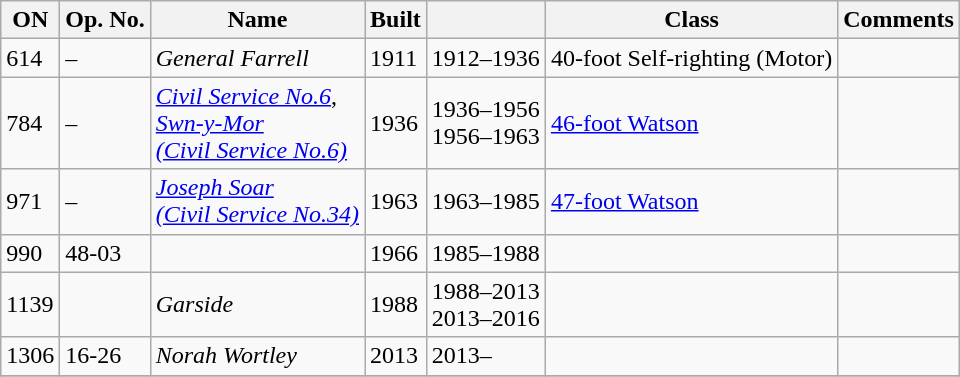<table class="wikitable">
<tr>
<th>ON</th>
<th>Op. No.</th>
<th>Name</th>
<th>Built</th>
<th></th>
<th>Class</th>
<th>Comments</th>
</tr>
<tr>
<td>614</td>
<td>–</td>
<td><em>General Farrell</em></td>
<td>1911</td>
<td>1912–1936</td>
<td>40-foot Self-righting (Motor)</td>
<td></td>
</tr>
<tr>
<td>784</td>
<td>–</td>
<td><a href='#'><em>Civil Service No.6</em></a>,<br><a href='#'><em>Swn-y-Mor<br>(Civil Service No.6)</em></a></td>
<td>1936</td>
<td>1936–1956<br>1956–1963</td>
<td><a href='#'>46-foot Watson</a></td>
<td></td>
</tr>
<tr>
<td>971</td>
<td>–</td>
<td><a href='#'><em>Joseph Soar<br>(Civil Service No.34)</em></a></td>
<td>1963</td>
<td>1963–1985</td>
<td><a href='#'>47-foot Watson</a></td>
<td></td>
</tr>
<tr>
<td>990</td>
<td>48-03</td>
<td></td>
<td>1966</td>
<td>1985–1988</td>
<td></td>
<td></td>
</tr>
<tr>
<td>1139</td>
<td></td>
<td><em>Garside</em><br></td>
<td>1988</td>
<td>1988–2013<br>2013–2016</td>
<td></td>
<td></td>
</tr>
<tr>
<td>1306</td>
<td>16-26</td>
<td><em>Norah Wortley</em></td>
<td>2013</td>
<td>2013–</td>
<td></td>
<td></td>
</tr>
<tr>
</tr>
</table>
